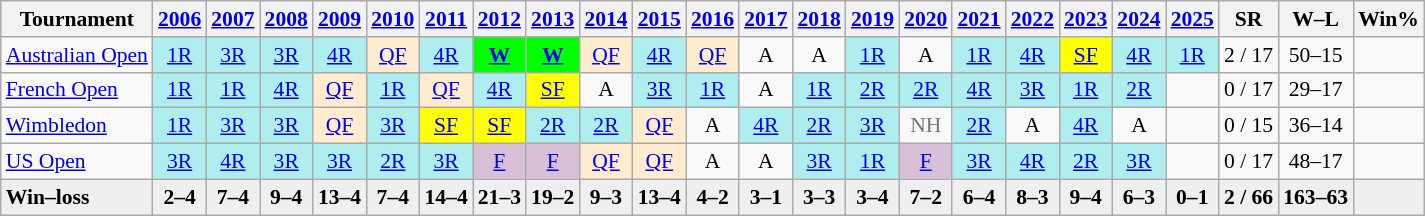<table class="wikitable" style="text-align:center;font-size:90%;">
<tr>
<th>Tournament</th>
<th><a href='#'>2006</a></th>
<th><a href='#'>2007</a></th>
<th><a href='#'>2008</a></th>
<th><a href='#'>2009</a></th>
<th><a href='#'>2010</a></th>
<th><a href='#'>2011</a></th>
<th><a href='#'>2012</a></th>
<th><a href='#'>2013</a></th>
<th><a href='#'>2014</a></th>
<th><a href='#'>2015</a></th>
<th><a href='#'>2016</a></th>
<th><a href='#'>2017</a></th>
<th><a href='#'>2018</a></th>
<th><a href='#'>2019</a></th>
<th><a href='#'>2020</a></th>
<th><a href='#'>2021</a></th>
<th><a href='#'>2022</a></th>
<th><a href='#'>2023</a></th>
<th><a href='#'>2024</a></th>
<th><a href='#'>2025</a></th>
<th>SR</th>
<th>W–L</th>
<th>Win%</th>
</tr>
<tr>
<td style=text-align:left><a href='#'>Australian Open</a></td>
<td style=background:#afeeee><a href='#'>1R</a></td>
<td style=background:#afeeee><a href='#'>3R</a></td>
<td style=background:#afeeee><a href='#'>3R</a></td>
<td style=background:#afeeee><a href='#'>4R</a></td>
<td style=background:#ffebcd><a href='#'>QF</a></td>
<td style=background:#afeeee><a href='#'>4R</a></td>
<td style=background:lime><a href='#'><strong>W</strong></a></td>
<td style=background:lime><a href='#'><strong>W</strong></a></td>
<td style=background:#ffebcd><a href='#'>QF</a></td>
<td style=background:#afeeee><a href='#'>4R</a></td>
<td style=background:#ffebcd><a href='#'>QF</a></td>
<td>A</td>
<td>A</td>
<td style=background:#afeeee><a href='#'>1R</a></td>
<td>A</td>
<td style=background:#afeeee><a href='#'>1R</a></td>
<td style=background:#afeeee><a href='#'>4R</a></td>
<td style=background:yellow><a href='#'>SF</a></td>
<td style=background:#afeeee><a href='#'>4R</a></td>
<td style=background:#afeeee><a href='#'>1R</a></td>
<td>2 / 17</td>
<td>50–15</td>
<td></td>
</tr>
<tr>
<td style=text-align:left><a href='#'>French Open</a></td>
<td style=background:#afeeee><a href='#'>1R</a></td>
<td style=background:#afeeee><a href='#'>1R</a></td>
<td style=background:#afeeee><a href='#'>4R</a></td>
<td style=background:#ffebcd><a href='#'>QF</a></td>
<td style=background:#afeeee><a href='#'>1R</a></td>
<td style=background:#ffebcd><a href='#'>QF</a></td>
<td style=background:#afeeee><a href='#'>4R</a></td>
<td style=background:yellow><a href='#'>SF</a></td>
<td>A</td>
<td style=background:#afeeee><a href='#'>3R</a></td>
<td style=background:#afeeee><a href='#'>1R</a></td>
<td>A</td>
<td style=background:#afeeee><a href='#'>1R</a></td>
<td style=background:#afeeee><a href='#'>2R</a></td>
<td style=background:#afeeee><a href='#'>2R</a></td>
<td style=background:#afeeee><a href='#'>4R</a></td>
<td style=background:#afeeee><a href='#'>3R</a></td>
<td style=background:#afeeee><a href='#'>1R</a></td>
<td style=background:#afeeee><a href='#'>2R</a></td>
<td></td>
<td>0 / 17</td>
<td>29–17</td>
<td></td>
</tr>
<tr>
<td style=text-align:left><a href='#'>Wimbledon</a></td>
<td style=background:#afeeee><a href='#'>1R</a></td>
<td style=background:#afeeee><a href='#'>3R</a></td>
<td style=background:#afeeee><a href='#'>3R</a></td>
<td style=background:#ffebcd><a href='#'>QF</a></td>
<td style=background:#afeeee><a href='#'>3R</a></td>
<td style=background:yellow><a href='#'>SF</a></td>
<td style=background:yellow><a href='#'>SF</a></td>
<td style=background:#afeeee><a href='#'>2R</a></td>
<td style=background:#afeeee><a href='#'>2R</a></td>
<td style=background:#ffebcd><a href='#'>QF</a></td>
<td>A</td>
<td style=background:#afeeee><a href='#'>4R</a></td>
<td style=background:#afeeee><a href='#'>2R</a></td>
<td style=background:#afeeee><a href='#'>3R</a></td>
<td style=color:#767676>NH</td>
<td style=background:#afeeee><a href='#'>2R</a></td>
<td>A</td>
<td style=background:#afeeee><a href='#'>4R</a></td>
<td>A</td>
<td></td>
<td>0 / 15</td>
<td>36–14</td>
<td></td>
</tr>
<tr>
<td style=text-align:left><a href='#'>US Open</a></td>
<td style=background:#afeeee><a href='#'>3R</a></td>
<td style=background:#afeeee><a href='#'>4R</a></td>
<td style=background:#afeeee><a href='#'>3R</a></td>
<td style=background:#afeeee><a href='#'>3R</a></td>
<td style=background:#afeeee><a href='#'>2R</a></td>
<td style=background:#afeeee><a href='#'>3R</a></td>
<td style=background:thistle><a href='#'>F</a></td>
<td style=background:thistle><a href='#'>F</a></td>
<td style=background:#ffebcd><a href='#'>QF</a></td>
<td style=background:#ffebcd><a href='#'>QF</a></td>
<td>A</td>
<td>A</td>
<td style=background:#afeeee><a href='#'>3R</a></td>
<td style=background:#afeeee><a href='#'>1R</a></td>
<td style=background:thistle><a href='#'>F</a></td>
<td style=background:#afeeee><a href='#'>3R</a></td>
<td style=background:#afeeee><a href='#'>4R</a></td>
<td style=background:#afeeee><a href='#'>2R</a></td>
<td style=background:#afeeee><a href='#'>3R</a></td>
<td></td>
<td>0 / 17</td>
<td>48–17</td>
<td></td>
</tr>
<tr style=font-weight:bold;background:#efefef>
<td style=text-align:left>Win–loss</td>
<td>2–4</td>
<td>7–4</td>
<td>9–4</td>
<td>13–4</td>
<td>7–4</td>
<td>14–4</td>
<td>21–3</td>
<td>19–2</td>
<td>9–3</td>
<td>13–4</td>
<td>4–2</td>
<td>3–1</td>
<td>3–3</td>
<td>3–4</td>
<td>7–2</td>
<td>6–4</td>
<td>8–3</td>
<td>9–4</td>
<td>6–3</td>
<td>0–1</td>
<td>2 / 66</td>
<td>163–63</td>
<td></td>
</tr>
</table>
